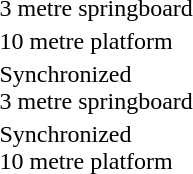<table>
<tr>
<td>3 metre springboard</td>
<td><strong></strong></td>
<td></td>
<td></td>
</tr>
<tr>
<td>10 metre platform</td>
<td><strong></strong></td>
<td></td>
<td></td>
</tr>
<tr>
<td>Synchronized<br>3 metre springboard</td>
<td><strong><br></strong></td>
<td><br></td>
<td><br></td>
</tr>
<tr>
<td>Synchronized<br>10 metre platform</td>
<td><strong><br></strong></td>
<td><br></td>
<td><br></td>
</tr>
</table>
